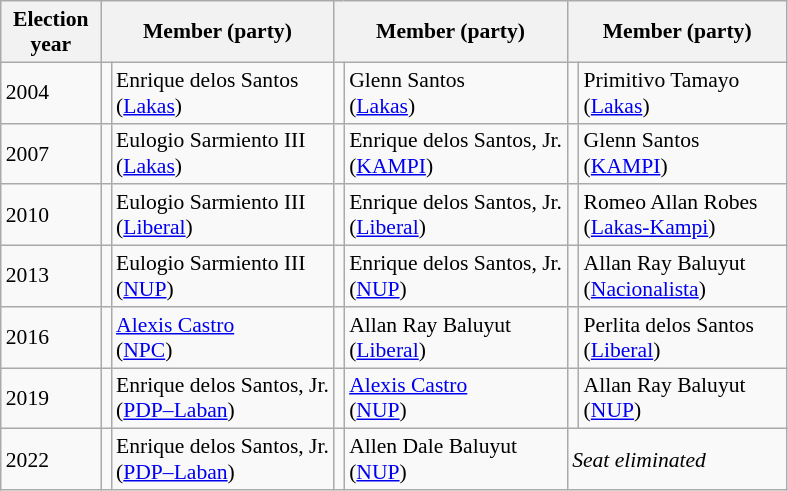<table class=wikitable style="font-size:90%">
<tr>
<th width=60px>Election<br>year</th>
<th colspan=2 width=140px>Member (party)</th>
<th colspan=2 width=140px>Member (party)</th>
<th colspan=2 width=140px>Member (party)</th>
</tr>
<tr>
<td>2004</td>
<td bgcolor=></td>
<td>Enrique delos Santos<br>(<a href='#'>Lakas</a>)</td>
<td bgcolor=></td>
<td>Glenn Santos<br>(<a href='#'>Lakas</a>)</td>
<td bgcolor=></td>
<td>Primitivo Tamayo<br>(<a href='#'>Lakas</a>)</td>
</tr>
<tr>
<td>2007</td>
<td bgcolor=></td>
<td>Eulogio Sarmiento III<br>(<a href='#'>Lakas</a>)</td>
<td bgcolor=></td>
<td>Enrique delos Santos, Jr.<br>(<a href='#'>KAMPI</a>)</td>
<td bgcolor=></td>
<td>Glenn Santos<br>(<a href='#'>KAMPI</a>)</td>
</tr>
<tr>
<td>2010</td>
<td bgcolor=></td>
<td>Eulogio Sarmiento III<br>(<a href='#'>Liberal</a>)</td>
<td bgcolor=></td>
<td>Enrique delos Santos, Jr.<br>(<a href='#'>Liberal</a>)</td>
<td bgcolor=></td>
<td>Romeo Allan Robes<br>(<a href='#'>Lakas-Kampi</a>)</td>
</tr>
<tr>
<td>2013</td>
<td bgcolor=></td>
<td>Eulogio Sarmiento III<br>(<a href='#'>NUP</a>)</td>
<td bgcolor=></td>
<td>Enrique delos Santos, Jr.<br>(<a href='#'>NUP</a>)</td>
<td bgcolor=></td>
<td>Allan Ray Baluyut<br>(<a href='#'>Nacionalista</a>)</td>
</tr>
<tr>
<td>2016</td>
<td bgcolor=></td>
<td><a href='#'>Alexis Castro</a><br>(<a href='#'>NPC</a>)</td>
<td bgcolor=></td>
<td>Allan Ray Baluyut<br>(<a href='#'>Liberal</a>)</td>
<td bgcolor=></td>
<td>Perlita delos Santos<br>(<a href='#'>Liberal</a>)</td>
</tr>
<tr>
<td>2019</td>
<td bgcolor=></td>
<td>Enrique delos Santos, Jr.<br>(<a href='#'>PDP–Laban</a>)</td>
<td bgcolor=></td>
<td><a href='#'>Alexis Castro</a><br>(<a href='#'>NUP</a>)</td>
<td bgcolor=></td>
<td>Allan Ray Baluyut<br>(<a href='#'>NUP</a>)</td>
</tr>
<tr>
<td>2022</td>
<td bgcolor=></td>
<td>Enrique delos Santos, Jr.<br>(<a href='#'>PDP–Laban</a>)</td>
<td bgcolor=></td>
<td>Allen Dale Baluyut<br>(<a href='#'>NUP</a>)</td>
<td colspan=2><em>Seat eliminated</em></td>
</tr>
</table>
